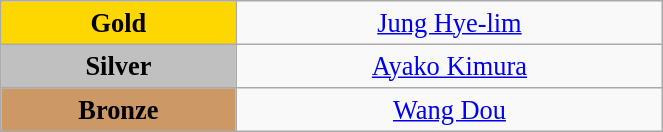<table class="wikitable" style=" text-align:center; font-size:110%;" width="35%">
<tr>
<td bgcolor="gold"><strong>Gold</strong></td>
<td><a href='#'>Jung Hye-lim</a><br></td>
</tr>
<tr>
<td bgcolor="silver"><strong>Silver</strong></td>
<td><a href='#'>Ayako Kimura</a><br></td>
</tr>
<tr>
<td bgcolor="CC9966"><strong>Bronze</strong></td>
<td><a href='#'>Wang Dou</a><br></td>
</tr>
</table>
